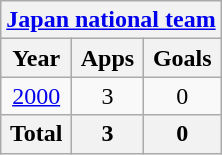<table class="wikitable" style="text-align:center">
<tr>
<th colspan=3><a href='#'>Japan national team</a></th>
</tr>
<tr>
<th>Year</th>
<th>Apps</th>
<th>Goals</th>
</tr>
<tr>
<td><a href='#'>2000</a></td>
<td>3</td>
<td>0</td>
</tr>
<tr>
<th>Total</th>
<th>3</th>
<th>0</th>
</tr>
</table>
